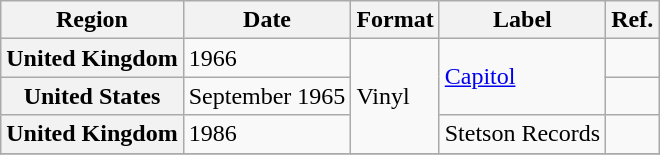<table class="wikitable plainrowheaders">
<tr>
<th scope="col">Region</th>
<th scope="col">Date</th>
<th scope="col">Format</th>
<th scope="col">Label</th>
<th scope="col">Ref.</th>
</tr>
<tr>
<th scope="row">United Kingdom</th>
<td>1966</td>
<td rowspan="3">Vinyl</td>
<td rowspan="2"><a href='#'>Capitol</a></td>
<td></td>
</tr>
<tr>
<th scope="row">United States</th>
<td>September 1965</td>
<td></td>
</tr>
<tr>
<th scope="row">United Kingdom</th>
<td>1986</td>
<td>Stetson Records</td>
<td></td>
</tr>
<tr>
</tr>
</table>
